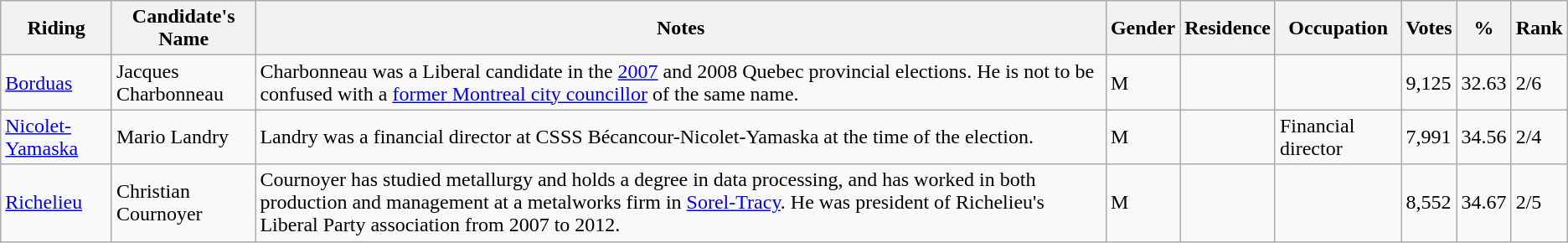<table class="wikitable sortable">
<tr>
<th>Riding</th>
<th>Candidate's Name</th>
<th>Notes</th>
<th>Gender</th>
<th>Residence</th>
<th>Occupation</th>
<th>Votes</th>
<th>%</th>
<th>Rank</th>
</tr>
<tr>
<td><a href='#'>Borduas</a></td>
<td>Jacques Charbonneau</td>
<td>Charbonneau was a Liberal candidate in the <a href='#'>2007</a> and 2008 Quebec provincial elections. He is not to be confused with a <a href='#'>former Montreal city councillor</a> of the same name.</td>
<td>M</td>
<td></td>
<td></td>
<td>9,125</td>
<td>32.63</td>
<td>2/6</td>
</tr>
<tr>
<td><a href='#'>Nicolet-Yamaska</a></td>
<td>Mario Landry</td>
<td>Landry was a financial director at CSSS Bécancour-Nicolet-Yamaska at the time of the election.</td>
<td>M</td>
<td></td>
<td>Financial director</td>
<td>7,991</td>
<td>34.56</td>
<td>2/4</td>
</tr>
<tr>
<td><a href='#'>Richelieu</a></td>
<td>Christian Cournoyer</td>
<td>Cournoyer has studied metallurgy and holds a degree in data processing, and has worked in both production and management at a metalworks firm in <a href='#'>Sorel-Tracy</a>. He was president of Richelieu's Liberal Party association from 2007 to 2012.</td>
<td>M</td>
<td></td>
<td></td>
<td>8,552</td>
<td>34.67</td>
<td>2/5</td>
</tr>
</table>
